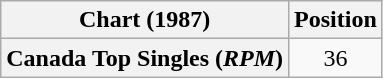<table class="wikitable plainrowheaders" style="text-align:center">
<tr>
<th scope="col">Chart (1987)</th>
<th scope="col">Position</th>
</tr>
<tr>
<th scope="row">Canada Top Singles (<em>RPM</em>)</th>
<td>36</td>
</tr>
</table>
